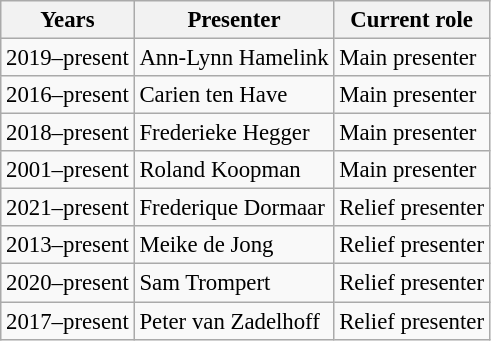<table class="wikitable" style="font-size:95%;">
<tr>
<th>Years</th>
<th>Presenter</th>
<th>Current role</th>
</tr>
<tr>
<td>2019–present</td>
<td>Ann-Lynn Hamelink</td>
<td>Main presenter</td>
</tr>
<tr>
<td>2016–present</td>
<td>Carien ten Have</td>
<td>Main presenter</td>
</tr>
<tr>
<td>2018–present</td>
<td>Frederieke Hegger</td>
<td>Main presenter</td>
</tr>
<tr>
<td>2001–present</td>
<td>Roland Koopman</td>
<td>Main presenter</td>
</tr>
<tr>
<td>2021–present</td>
<td>Frederique Dormaar</td>
<td>Relief presenter</td>
</tr>
<tr>
<td>2013–present</td>
<td>Meike de Jong</td>
<td>Relief presenter</td>
</tr>
<tr>
<td>2020–present</td>
<td>Sam Trompert</td>
<td>Relief presenter</td>
</tr>
<tr>
<td>2017–present</td>
<td>Peter van Zadelhoff</td>
<td>Relief presenter</td>
</tr>
</table>
